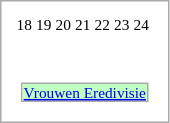<table Cellpadding="0" CellSpacing="0" border=0 style="font-size:80%;border:1px solid #AAAAAA;padding:10px">
<tr valign="bottom">
<td></td>
<td></td>
<td></td>
<td></td>
<td></td>
<td></td>
<td></td>
</tr>
<tr align=left style="font-size:80%;">
<td>18</td>
<td>19</td>
<td>20</td>
<td>21</td>
<td>22</td>
<td>23</td>
<td>24</td>
</tr>
<tr>
<td colspan="10"><br><table align=center>
<tr>
<td valign="top"><br><table Cellpadding="0" CellSpacing="0" style="font-size:80%;border:1px solid #AAAAAA;text-align:center;" width="85">
<tr bgcolor="#C0FFC0">
<td><a href='#'>Vrouwen Eredivisie</a></td>
</tr>
</table>
</td>
</tr>
</table>
</td>
</tr>
</table>
